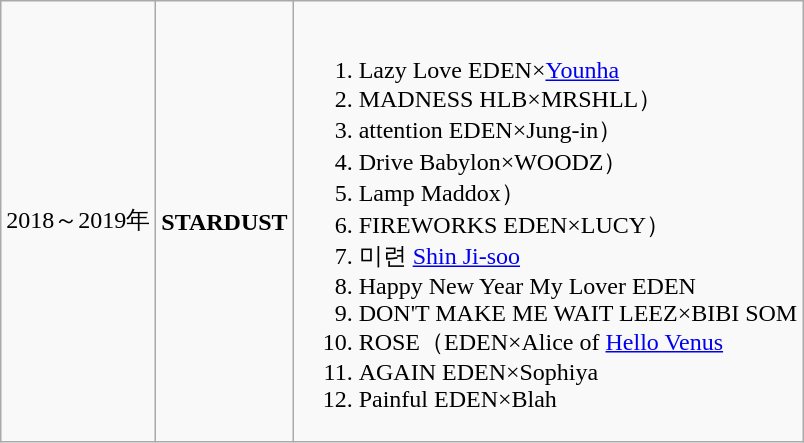<table class="wikitable">
<tr>
<td>2018～2019年</td>
<td><strong>STARDUST</strong></td>
<td><br><ol><li>Lazy Love EDEN×<a href='#'>Younha</a></li><li>MADNESS HLB×MRSHLL）</li><li>attention EDEN×Jung-in）</li><li>Drive Babylon×WOODZ）</li><li>Lamp Maddox）</li><li>FIREWORKS EDEN×LUCY）</li><li>미련 <a href='#'>Shin Ji-soo</a></li><li>Happy New Year My Lover EDEN</li><li>DON'T MAKE ME WAIT LEEZ×BIBI SOM</li><li>ROSE（EDEN×Alice of <a href='#'>Hello Venus</a></li><li>AGAIN EDEN×Sophiya</li><li>Painful EDEN×Blah</li></ol></td>
</tr>
</table>
